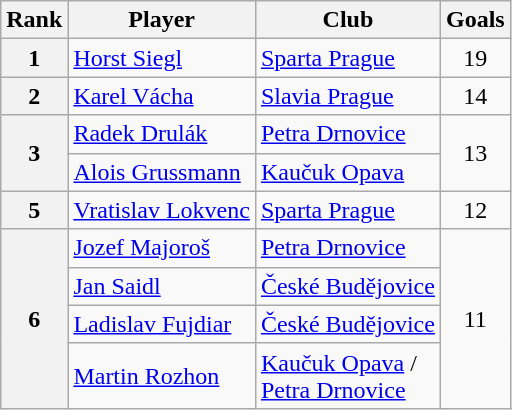<table class="wikitable" style="text-align:center">
<tr>
<th>Rank</th>
<th>Player</th>
<th>Club</th>
<th>Goals</th>
</tr>
<tr>
<th>1</th>
<td align="left"> <a href='#'>Horst Siegl</a></td>
<td align="left"><a href='#'>Sparta Prague</a></td>
<td>19</td>
</tr>
<tr>
<th>2</th>
<td align="left"> <a href='#'>Karel Vácha</a></td>
<td align="left"><a href='#'>Slavia Prague</a></td>
<td>14</td>
</tr>
<tr>
<th rowspan="2">3</th>
<td align="left"> <a href='#'>Radek Drulák</a></td>
<td align="left"><a href='#'>Petra Drnovice</a></td>
<td rowspan="2">13</td>
</tr>
<tr>
<td align="left"> <a href='#'>Alois Grussmann</a></td>
<td align="left"><a href='#'>Kaučuk Opava</a></td>
</tr>
<tr>
<th>5</th>
<td align="left"> <a href='#'>Vratislav Lokvenc</a></td>
<td align="left"><a href='#'>Sparta Prague</a></td>
<td>12</td>
</tr>
<tr>
<th rowspan="4">6</th>
<td align="left"> <a href='#'>Jozef Majoroš</a></td>
<td align="left"><a href='#'>Petra Drnovice</a></td>
<td rowspan="4">11</td>
</tr>
<tr>
<td align="left"> <a href='#'>Jan Saidl</a></td>
<td align="left"><a href='#'>České Budějovice</a></td>
</tr>
<tr>
<td align="left"> <a href='#'>Ladislav Fujdiar</a></td>
<td align="left"><a href='#'>České Budějovice</a></td>
</tr>
<tr>
<td align="left"> <a href='#'>Martin Rozhon</a></td>
<td align="left"><a href='#'>Kaučuk Opava</a> /<br><a href='#'>Petra Drnovice</a></td>
</tr>
</table>
